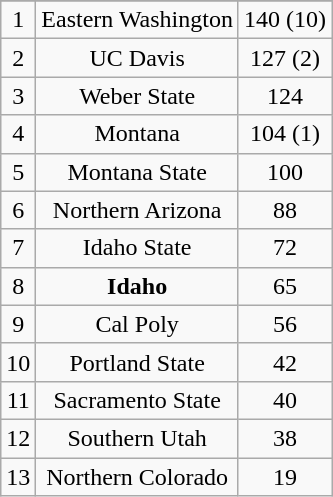<table class="wikitable" style="display: inline-table;">
<tr align="center">
</tr>
<tr align="center">
<td>1</td>
<td>Eastern Washington</td>
<td>140 (10)</td>
</tr>
<tr align="center">
<td>2</td>
<td>UC Davis</td>
<td>127 (2)</td>
</tr>
<tr align="center">
<td>3</td>
<td>Weber State</td>
<td>124</td>
</tr>
<tr align="center">
<td>4</td>
<td>Montana</td>
<td>104 (1)</td>
</tr>
<tr align="center">
<td>5</td>
<td>Montana State</td>
<td>100</td>
</tr>
<tr align="center">
<td>6</td>
<td>Northern Arizona</td>
<td>88</td>
</tr>
<tr align="center">
<td>7</td>
<td>Idaho State</td>
<td>72</td>
</tr>
<tr align="center">
<td>8</td>
<td><strong>Idaho</strong></td>
<td>65</td>
</tr>
<tr align="center">
<td>9</td>
<td>Cal Poly</td>
<td>56</td>
</tr>
<tr align="center">
<td>10</td>
<td>Portland State</td>
<td>42</td>
</tr>
<tr align="center">
<td>11</td>
<td>Sacramento State</td>
<td>40</td>
</tr>
<tr align="center">
<td>12</td>
<td>Southern Utah</td>
<td>38</td>
</tr>
<tr align="center">
<td>13</td>
<td>Northern Colorado</td>
<td>19</td>
</tr>
</table>
